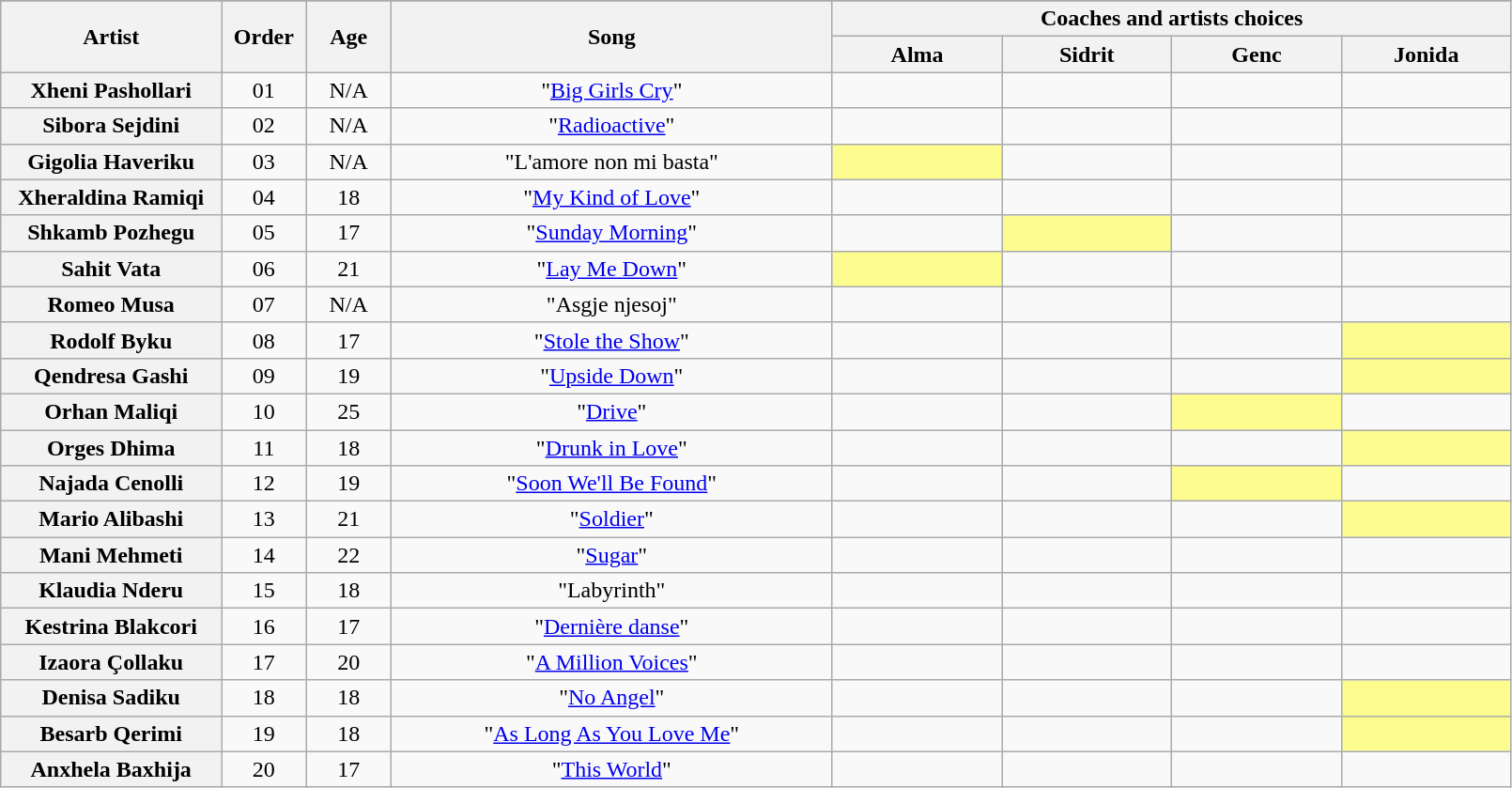<table class="wikitable plainrowheaders" style="text-align:center;">
<tr>
</tr>
<tr>
<th scope="col" rowspan="2" style="width:13%;">Artist</th>
<th scope="col" rowspan="2" style="width:05%;">Order</th>
<th scope="col" rowspan="2" style="width:05%;">Age</th>
<th scope="col" rowspan="2" style="width:26%;">Song</th>
<th colspan="4" style="width:40%;">Coaches and artists choices</th>
</tr>
<tr>
<th style="width:10%;">Alma</th>
<th style="width:10%;">Sidrit</th>
<th style="width:10%;">Genc</th>
<th style="width:10%;">Jonida</th>
</tr>
<tr>
<th scope="row">Xheni Pashollari</th>
<td>01</td>
<td>N/A</td>
<td>"<a href='#'>Big Girls Cry</a>"</td>
<td></td>
<td></td>
<td></td>
<td></td>
</tr>
<tr>
<th scope="row">Sibora Sejdini</th>
<td>02</td>
<td>N/A</td>
<td>"<a href='#'>Radioactive</a>"</td>
<td></td>
<td></td>
<td></td>
<td></td>
</tr>
<tr>
<th scope="row">Gigolia Haveriku</th>
<td>03</td>
<td>N/A</td>
<td>"L'amore non mi basta"</td>
<td style="background:#fdfc8f;"><strong></strong></td>
<td></td>
<td></td>
<td></td>
</tr>
<tr>
<th scope="row">Xheraldina Ramiqi</th>
<td>04</td>
<td>18</td>
<td>"<a href='#'>My Kind of Love</a>"</td>
<td></td>
<td></td>
<td></td>
<td></td>
</tr>
<tr>
<th scope="row">Shkamb Pozhegu</th>
<td>05</td>
<td>17</td>
<td>"<a href='#'>Sunday Morning</a>"</td>
<td></td>
<td style="background:#fdfc8f;"><strong></strong></td>
<td></td>
<td></td>
</tr>
<tr>
<th scope="row">Sahit Vata</th>
<td>06</td>
<td>21</td>
<td>"<a href='#'>Lay Me Down</a>" </td>
<td style="background:#fdfc8f;"><strong></strong></td>
<td></td>
<td></td>
<td><strong></strong></td>
</tr>
<tr>
<th scope="row">Romeo Musa</th>
<td>07</td>
<td>N/A</td>
<td>"Asgje njesoj"</td>
<td></td>
<td></td>
<td></td>
<td></td>
</tr>
<tr>
<th scope="row">Rodolf Byku</th>
<td>08</td>
<td>17</td>
<td>"<a href='#'>Stole the Show</a>"</td>
<td><strong></strong></td>
<td><strong></strong></td>
<td><strong></strong></td>
<td style="background:#fdfc8f;"><strong></strong></td>
</tr>
<tr>
<th scope="row">Qendresa Gashi</th>
<td>09</td>
<td>19</td>
<td>"<a href='#'>Upside Down</a>"</td>
<td></td>
<td></td>
<td></td>
<td style="background:#fdfc8f;"><strong></strong></td>
</tr>
<tr>
<th scope="row">Orhan Maliqi</th>
<td>10</td>
<td>25</td>
<td>"<a href='#'>Drive</a>"</td>
<td></td>
<td></td>
<td style="background:#fdfc8f;"><strong></strong></td>
<td></td>
</tr>
<tr>
<th scope="row">Orges Dhima</th>
<td>11</td>
<td>18</td>
<td>"<a href='#'>Drunk in Love</a>"</td>
<td></td>
<td></td>
<td></td>
<td style="background:#fdfc8f;"><strong></strong></td>
</tr>
<tr>
<th scope="row">Najada Cenolli</th>
<td>12</td>
<td>19</td>
<td>"<a href='#'>Soon We'll Be Found</a>"</td>
<td><strong></strong></td>
<td></td>
<td style="background:#fdfc8f;"><strong></strong></td>
<td><strong></strong></td>
</tr>
<tr>
<th scope="row">Mario Alibashi</th>
<td>13</td>
<td>21</td>
<td>"<a href='#'>Soldier</a>"</td>
<td></td>
<td></td>
<td></td>
<td style="background:#fdfc8f;"><strong></strong></td>
</tr>
<tr>
<th scope="row">Mani Mehmeti</th>
<td>14</td>
<td>22</td>
<td>"<a href='#'>Sugar</a>"</td>
<td></td>
<td></td>
<td></td>
<td></td>
</tr>
<tr>
<th scope="row">Klaudia Nderu</th>
<td>15</td>
<td>18</td>
<td>"Labyrinth"</td>
<td></td>
<td></td>
<td></td>
<td></td>
</tr>
<tr>
<th scope="row">Kestrina Blakcori</th>
<td>16</td>
<td>17</td>
<td>"<a href='#'>Dernière danse</a>"</td>
<td></td>
<td></td>
<td></td>
<td></td>
</tr>
<tr>
<th scope="row">Izaora Çollaku</th>
<td>17</td>
<td>20</td>
<td>"<a href='#'>A Million Voices</a>"</td>
<td></td>
<td></td>
<td></td>
<td></td>
</tr>
<tr>
<th scope="row">Denisa Sadiku</th>
<td>18</td>
<td>18</td>
<td>"<a href='#'>No Angel</a>"</td>
<td><strong></strong></td>
<td></td>
<td></td>
<td style="background:#fdfc8f;"><strong></strong></td>
</tr>
<tr>
<th scope="row">Besarb Qerimi</th>
<td>19</td>
<td>18</td>
<td>"<a href='#'>As Long As You Love Me</a>"</td>
<td></td>
<td></td>
<td></td>
<td style="background:#fdfc8f;"><strong></strong></td>
</tr>
<tr>
<th scope="row">Anxhela Baxhija</th>
<td>20</td>
<td>17</td>
<td>"<a href='#'>This World</a>"</td>
<td></td>
<td></td>
<td></td>
<td></td>
</tr>
</table>
